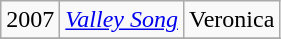<table class="wikitable sortable">
<tr>
<td>2007</td>
<td><em><a href='#'>Valley Song</a></em></td>
<td>Veronica</td>
</tr>
<tr>
</tr>
</table>
